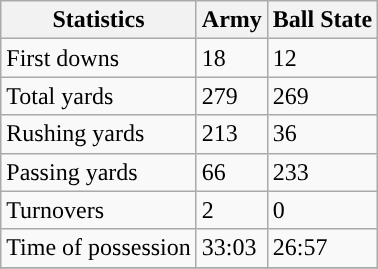<table class="wikitable">
<tr>
<th>Statistics</th>
<th>Army</th>
<th>Ball State</th>
</tr>
<tr>
<td>First downs</td>
<td>18</td>
<td>12</td>
</tr>
<tr>
<td>Total yards</td>
<td>279</td>
<td>269</td>
</tr>
<tr>
<td>Rushing yards</td>
<td>213</td>
<td>36</td>
</tr>
<tr>
<td>Passing yards</td>
<td>66</td>
<td>233</td>
</tr>
<tr>
<td>Turnovers</td>
<td>2</td>
<td>0</td>
</tr>
<tr>
<td>Time of possession</td>
<td>33:03</td>
<td>26:57</td>
</tr>
<tr>
</tr>
</table>
